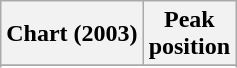<table class="wikitable sortable plainrowheaders" style="text-align:center">
<tr>
<th scope="col">Chart (2003)</th>
<th scope="col">Peak<br> position</th>
</tr>
<tr>
</tr>
<tr>
</tr>
</table>
